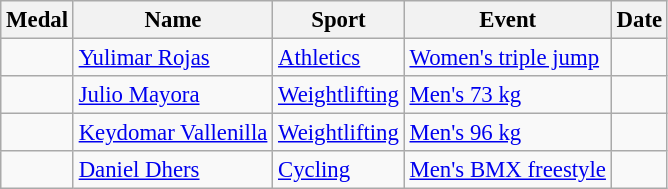<table class="wikitable sortable" style="font-size: 95%;">
<tr>
<th>Medal</th>
<th>Name</th>
<th>Sport</th>
<th>Event</th>
<th>Date</th>
</tr>
<tr>
<td></td>
<td><a href='#'>Yulimar Rojas</a></td>
<td><a href='#'>Athletics</a></td>
<td><a href='#'>Women's triple jump</a></td>
<td></td>
</tr>
<tr>
<td></td>
<td><a href='#'>Julio Mayora</a></td>
<td><a href='#'>Weightlifting</a></td>
<td><a href='#'>Men's 73 kg</a></td>
<td></td>
</tr>
<tr>
<td></td>
<td><a href='#'>Keydomar Vallenilla</a></td>
<td><a href='#'>Weightlifting</a></td>
<td><a href='#'>Men's 96 kg</a></td>
<td></td>
</tr>
<tr>
<td></td>
<td><a href='#'>Daniel Dhers</a></td>
<td><a href='#'>Cycling</a></td>
<td><a href='#'>Men's BMX freestyle</a></td>
<td></td>
</tr>
</table>
